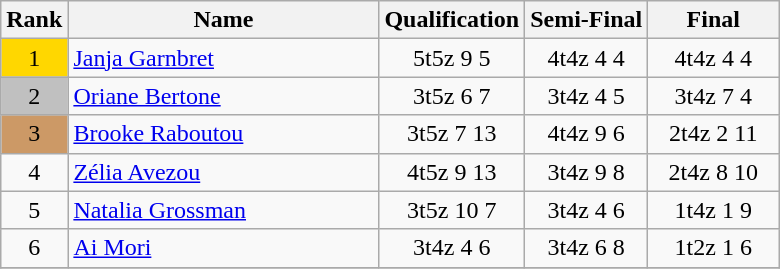<table class="wikitable sortable" style="text-align:center">
<tr>
<th>Rank</th>
<th width = "200">Name</th>
<th colspan="1" rowspan="1">Qualification</th>
<th colspan="1" rowspan="1">Semi-Final</th>
<th width = "80">Final</th>
</tr>
<tr>
<td align="center" style="background: gold">1</td>
<td align="left"> <a href='#'>Janja Garnbret</a></td>
<td>5t5z 9 5</td>
<td>4t4z 4 4</td>
<td align="center">4t4z 4 4</td>
</tr>
<tr>
<td align="center" style="background: silver">2</td>
<td align="left"> <a href='#'>Oriane Bertone</a></td>
<td>3t5z 6 7</td>
<td>3t4z 4 5</td>
<td align="center">3t4z 7 4</td>
</tr>
<tr>
<td align="center" style="background: #cc9966">3</td>
<td align="left"> <a href='#'>Brooke Raboutou</a></td>
<td>3t5z 7 13</td>
<td>4t4z 9 6</td>
<td align="center">2t4z 2 11</td>
</tr>
<tr>
<td align="center">4</td>
<td align="left"> <a href='#'>Zélia Avezou</a></td>
<td>4t5z 9 13</td>
<td>3t4z 9 8</td>
<td align="center">2t4z 8 10</td>
</tr>
<tr>
<td align="center">5</td>
<td align="left"> <a href='#'>Natalia Grossman</a></td>
<td>3t5z 10 7</td>
<td>3t4z 4 6</td>
<td align="center">1t4z 1 9</td>
</tr>
<tr>
<td align="center">6</td>
<td align="left"> <a href='#'>Ai Mori</a></td>
<td>3t4z 4 6</td>
<td>3t4z 6 8</td>
<td align="center">1t2z 1 6</td>
</tr>
<tr>
</tr>
</table>
